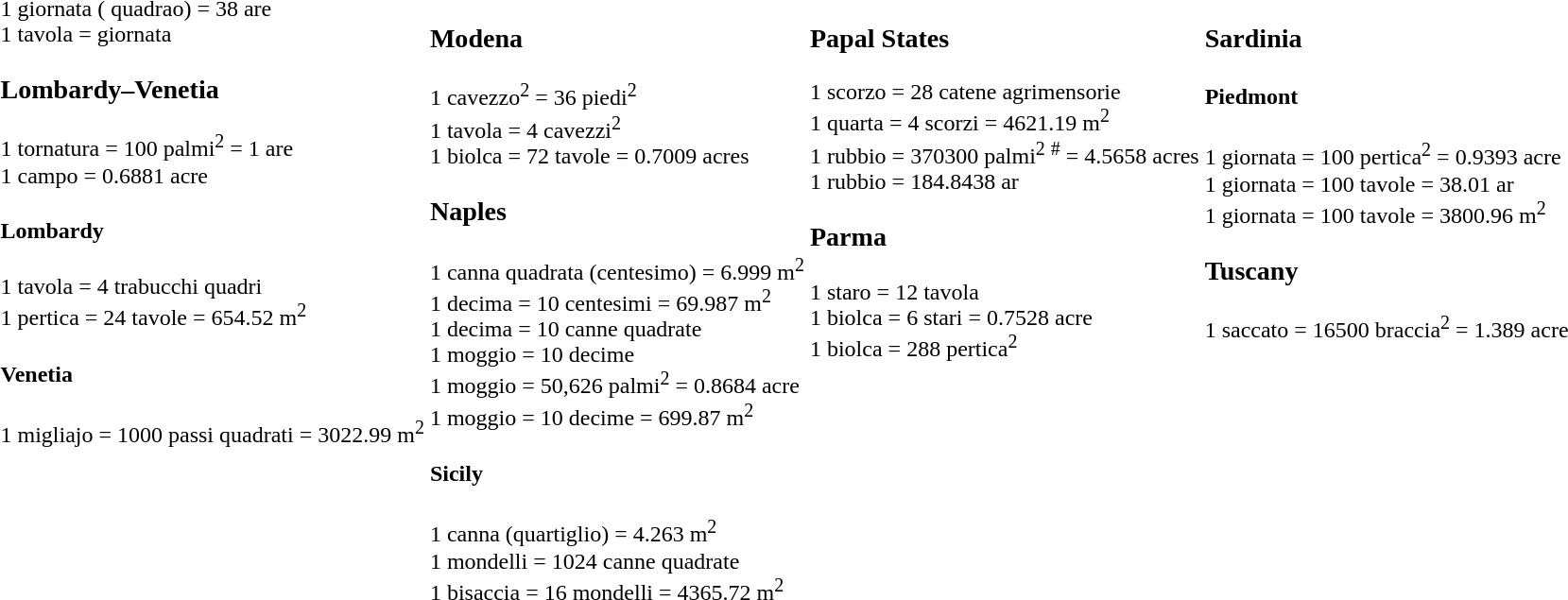<table>
<tr>
<td valign="top"><br>1 giornata ( quadrao) = 38 are <br>
1 tavola =  giornata <h3>Lombardy–Venetia</h3>1 tornatura = 100 palmi<sup>2</sup> = 1 are <br>
1 campo = 0.6881 acre <h4>Lombardy</h4>1 tavola = 4 trabucchi quadri <br>
1 pertica = 24 tavole = 654.52 m<sup>2</sup> <h4>Venetia</h4>1 migliajo = 1000 passi quadrati = 3022.99 m<sup>2</sup> </td>
<td valign="top"><br><h3>Modena</h3>1 cavezzo<sup>2</sup> = 36 piedi<sup>2</sup> <br>
1 tavola = 4 cavezzi<sup>2</sup> <br>
1 biolca = 72 tavole = 0.7009 acres <h3>Naples</h3>1 canna quadrata (centesimo) = 6.999 m<sup>2</sup> <br>
1 decima = 10 centesimi = 69.987 m<sup>2</sup> <br>
1 decima = 10 canne quadrate <br>
1 moggio = 10 decime <br>
1 moggio = 50,626 palmi<sup>2</sup> = 0.8684 acre <br>
1 moggio = 10 decime = 699.87 m<sup>2</sup> <h4>Sicily</h4>1 canna (quartiglio) = 4.263 m<sup>2</sup> <br>
1 mondelli = 1024 canne quadrate <br>
1 bisaccia = 16 mondelli = 4365.72 m<sup>2</sup> </td>
<td valign="top"><br><h3>Papal States</h3>1 scorzo = 28 catene agrimensorie <br>
1 quarta = 4 scorzi = 4621.19 m<sup>2</sup> <br>
1 rubbio = 370300 palmi<sup>2</sup> <sup>#</sup> = 4.5658 acres <br>
1 rubbio = 184.8438 ar <h3>Parma</h3>1 staro = 12 tavola <br>
1 biolca = 6 stari = 0.7528 acre <br>
1 biolca = 288 pertica<sup>2</sup> </td>
<td valign="top"><br><h3>Sardinia</h3><h4>Piedmont</h4>1 giornata = 100 pertica<sup>2</sup> = 0.9393 acre <br>
1 giornata = 100 tavole = 38.01 ar <br>
1 giornata = 100 tavole = 3800.96 m<sup>2</sup> <h3>Tuscany</h3>1 saccato = 16500 braccia<sup>2</sup> = 1.389 acre </td>
</tr>
</table>
